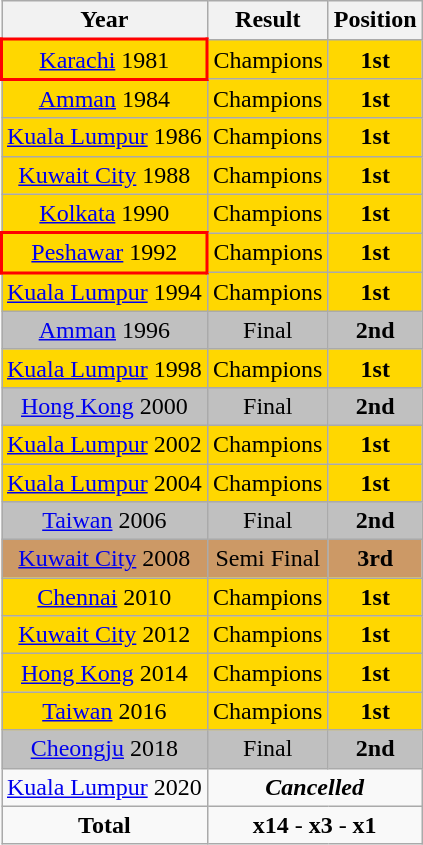<table class="wikitable" style="text-align: center;">
<tr>
<th>Year</th>
<th>Result</th>
<th>Position</th>
</tr>
<tr style="background:gold;">
<td style="border: 2px solid red"> <a href='#'>Karachi</a> 1981</td>
<td>Champions</td>
<td><strong>1st</strong></td>
</tr>
<tr style="background:gold;">
<td> <a href='#'>Amman</a> 1984</td>
<td>Champions</td>
<td><strong>1st</strong></td>
</tr>
<tr style="background:gold;">
<td> <a href='#'>Kuala Lumpur</a> 1986</td>
<td>Champions</td>
<td><strong>1st</strong></td>
</tr>
<tr style="background:gold;">
<td> <a href='#'>Kuwait City</a> 1988</td>
<td>Champions</td>
<td><strong>1st</strong></td>
</tr>
<tr style="background:gold;">
<td> <a href='#'>Kolkata</a> 1990</td>
<td>Champions</td>
<td><strong>1st</strong></td>
</tr>
<tr style="background:gold;">
<td style="border: 2px solid red"> <a href='#'>Peshawar</a> 1992</td>
<td>Champions</td>
<td><strong>1st</strong></td>
</tr>
<tr style="background:gold;">
<td> <a href='#'>Kuala Lumpur</a> 1994</td>
<td>Champions</td>
<td><strong>1st</strong></td>
</tr>
<tr style="background:silver;">
<td> <a href='#'>Amman</a> 1996</td>
<td>Final</td>
<td><strong>2nd</strong></td>
</tr>
<tr style="background:gold;">
<td> <a href='#'>Kuala Lumpur</a> 1998</td>
<td>Champions</td>
<td><strong>1st</strong></td>
</tr>
<tr style="background:silver;">
<td> <a href='#'>Hong Kong</a> 2000</td>
<td>Final</td>
<td><strong>2nd</strong></td>
</tr>
<tr style="background:gold;">
<td> <a href='#'>Kuala Lumpur</a> 2002</td>
<td>Champions</td>
<td><strong>1st</strong></td>
</tr>
<tr style="background:gold;">
<td> <a href='#'>Kuala Lumpur</a> 2004</td>
<td>Champions</td>
<td><strong>1st</strong></td>
</tr>
<tr style="background:silver;">
<td> <a href='#'>Taiwan</a> 2006</td>
<td>Final</td>
<td><strong>2nd</strong></td>
</tr>
<tr style="background:#c96;">
<td> <a href='#'>Kuwait City</a> 2008</td>
<td>Semi Final</td>
<td><strong>3rd</strong></td>
</tr>
<tr style="background:gold;">
<td> <a href='#'>Chennai</a> 2010</td>
<td>Champions</td>
<td><strong>1st</strong></td>
</tr>
<tr style="background:gold;">
<td> <a href='#'>Kuwait City</a> 2012</td>
<td>Champions</td>
<td><strong>1st</strong></td>
</tr>
<tr style="background:gold;">
<td> <a href='#'>Hong Kong</a> 2014</td>
<td>Champions</td>
<td><strong>1st</strong></td>
</tr>
<tr style="background:gold;">
<td> <a href='#'>Taiwan</a> 2016</td>
<td>Champions</td>
<td><strong>1st</strong></td>
</tr>
<tr style="background:silver;">
<td> <a href='#'>Cheongju</a> 2018</td>
<td>Final</td>
<td><strong>2nd</strong></td>
</tr>
<tr>
<td> <a href='#'>Kuala Lumpur</a> 2020</td>
<td rowspan="1" colspan="2" align="center"><strong><em>Cancelled</em></strong></td>
</tr>
<tr>
<td><strong>Total</strong></td>
<td rowspan="1" colspan="2" align="center"><strong>x14</strong> - <strong>x3</strong> - <strong>x1</strong></td>
</tr>
</table>
